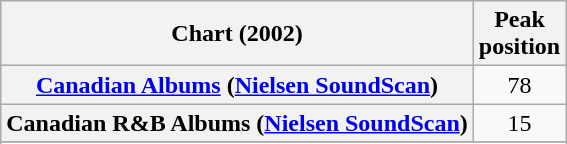<table class="wikitable sortable plainrowheaders" style="text-align:center">
<tr>
<th scope="col">Chart (2002)</th>
<th scope="col">Peak<br>position</th>
</tr>
<tr>
<th scope="row"><a href='#'>Canadian Albums</a> (<a href='#'>Nielsen SoundScan</a>)</th>
<td>78</td>
</tr>
<tr>
<th scope="row">Canadian R&B Albums (<a href='#'>Nielsen SoundScan</a>)</th>
<td>15</td>
</tr>
<tr>
</tr>
<tr>
</tr>
<tr>
</tr>
</table>
